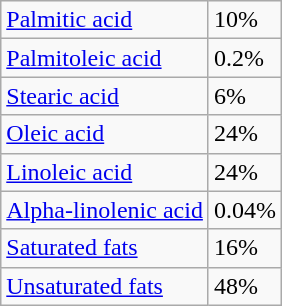<table class="wikitable">
<tr>
<td><a href='#'>Palmitic acid</a></td>
<td>10%</td>
</tr>
<tr>
<td><a href='#'>Palmitoleic acid</a></td>
<td>0.2%</td>
</tr>
<tr>
<td><a href='#'>Stearic acid</a></td>
<td>6%</td>
</tr>
<tr>
<td><a href='#'>Oleic acid</a></td>
<td>24%</td>
</tr>
<tr>
<td><a href='#'>Linoleic acid</a></td>
<td>24%</td>
</tr>
<tr>
<td><a href='#'>Alpha-linolenic acid</a></td>
<td>0.04%</td>
</tr>
<tr>
<td><a href='#'>Saturated fats</a></td>
<td>16%</td>
</tr>
<tr>
<td><a href='#'>Unsaturated fats</a></td>
<td>48%</td>
</tr>
</table>
